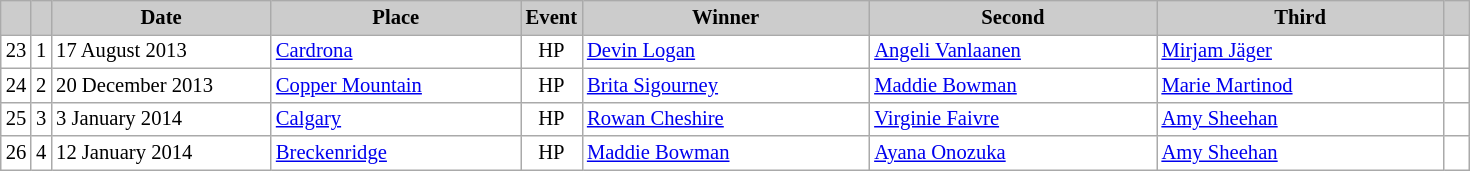<table class="wikitable plainrowheaders" style="background:#fff; font-size:86%; line-height:16px; border:grey solid 1px; border-collapse:collapse;">
<tr style="background:#ccc; text-align:center;">
<th scope="col" style="background:#ccc; width=20 px;"></th>
<th scope="col" style="background:#ccc; width=30 px;"></th>
<th scope="col" style="background:#ccc; width:140px;">Date</th>
<th scope="col" style="background:#ccc; width:160px;">Place</th>
<th scope="col" style="background:#ccc; width:15px;">Event</th>
<th scope="col" style="background:#ccc; width:185px;">Winner</th>
<th scope="col" style="background:#ccc; width:185px;">Second</th>
<th scope="col" style="background:#ccc; width:185px;">Third</th>
<th scope="col" style="background:#ccc; width:10px;"></th>
</tr>
<tr>
<td align=center>23</td>
<td align=center>1</td>
<td>17 August 2013</td>
<td> <a href='#'>Cardrona</a></td>
<td align=center>HP</td>
<td> <a href='#'>Devin Logan</a></td>
<td> <a href='#'>Angeli Vanlaanen</a></td>
<td> <a href='#'>Mirjam Jäger</a></td>
<td></td>
</tr>
<tr>
<td align=center>24</td>
<td align=center>2</td>
<td>20 December 2013</td>
<td> <a href='#'>Copper Mountain</a></td>
<td align=center>HP</td>
<td> <a href='#'>Brita Sigourney</a></td>
<td> <a href='#'>Maddie Bowman</a></td>
<td> <a href='#'>Marie Martinod</a></td>
<td></td>
</tr>
<tr>
<td align=center>25</td>
<td align=center>3</td>
<td>3 January 2014</td>
<td> <a href='#'>Calgary</a></td>
<td align=center>HP</td>
<td> <a href='#'>Rowan Cheshire</a></td>
<td> <a href='#'>Virginie Faivre</a></td>
<td> <a href='#'>Amy Sheehan</a></td>
<td></td>
</tr>
<tr>
<td align=center>26</td>
<td align=center>4</td>
<td>12 January 2014</td>
<td> <a href='#'>Breckenridge</a></td>
<td align=center>HP</td>
<td> <a href='#'>Maddie Bowman</a></td>
<td> <a href='#'>Ayana Onozuka</a></td>
<td> <a href='#'>Amy Sheehan</a></td>
<td></td>
</tr>
</table>
